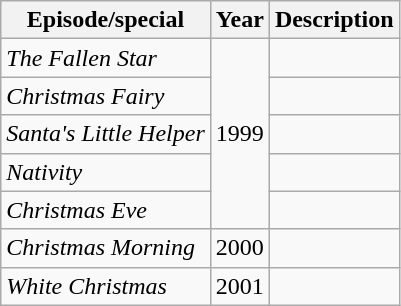<table class="wikitable sortable">
<tr>
<th>Episode/special</th>
<th>Year</th>
<th>Description</th>
</tr>
<tr>
<td><em>The Fallen Star</em></td>
<td rowspan="5">1999</td>
<td></td>
</tr>
<tr>
<td><em> Christmas Fairy</em></td>
<td></td>
</tr>
<tr>
<td><em>Santa's Little Helper</em></td>
<td></td>
</tr>
<tr>
<td><em>Nativity</em></td>
<td></td>
</tr>
<tr>
<td><em>Christmas Eve</em></td>
<td></td>
</tr>
<tr>
<td><em>Christmas Morning</em></td>
<td>2000</td>
<td></td>
</tr>
<tr>
<td><em>White Christmas</em></td>
<td>2001</td>
<td></td>
</tr>
</table>
